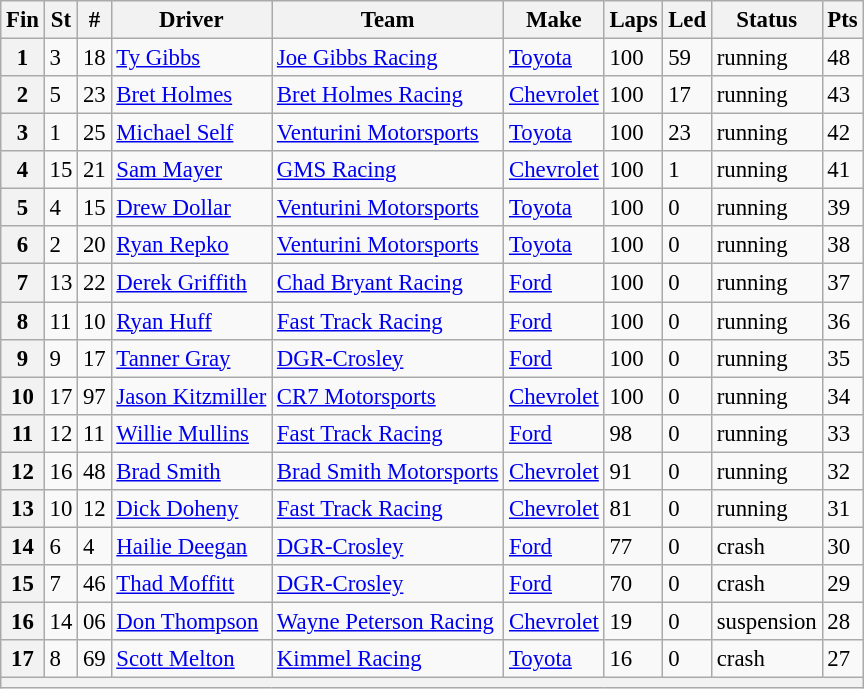<table class="wikitable" style="font-size:95%">
<tr>
<th>Fin</th>
<th>St</th>
<th>#</th>
<th>Driver</th>
<th>Team</th>
<th>Make</th>
<th>Laps</th>
<th>Led</th>
<th>Status</th>
<th>Pts</th>
</tr>
<tr>
<th>1</th>
<td>3</td>
<td>18</td>
<td><a href='#'>Ty Gibbs</a></td>
<td><a href='#'>Joe Gibbs Racing</a></td>
<td><a href='#'>Toyota</a></td>
<td>100</td>
<td>59</td>
<td>running</td>
<td>48</td>
</tr>
<tr>
<th>2</th>
<td>5</td>
<td>23</td>
<td><a href='#'>Bret Holmes</a></td>
<td><a href='#'>Bret Holmes Racing</a></td>
<td><a href='#'>Chevrolet</a></td>
<td>100</td>
<td>17</td>
<td>running</td>
<td>43</td>
</tr>
<tr>
<th>3</th>
<td>1</td>
<td>25</td>
<td><a href='#'>Michael Self</a></td>
<td><a href='#'>Venturini Motorsports</a></td>
<td><a href='#'>Toyota</a></td>
<td>100</td>
<td>23</td>
<td>running</td>
<td>42</td>
</tr>
<tr>
<th>4</th>
<td>15</td>
<td>21</td>
<td><a href='#'>Sam Mayer</a></td>
<td><a href='#'>GMS Racing</a></td>
<td><a href='#'>Chevrolet</a></td>
<td>100</td>
<td>1</td>
<td>running</td>
<td>41</td>
</tr>
<tr>
<th>5</th>
<td>4</td>
<td>15</td>
<td><a href='#'>Drew Dollar</a></td>
<td><a href='#'>Venturini Motorsports</a></td>
<td><a href='#'>Toyota</a></td>
<td>100</td>
<td>0</td>
<td>running</td>
<td>39</td>
</tr>
<tr>
<th>6</th>
<td>2</td>
<td>20</td>
<td><a href='#'>Ryan Repko</a></td>
<td><a href='#'>Venturini Motorsports</a></td>
<td><a href='#'>Toyota</a></td>
<td>100</td>
<td>0</td>
<td>running</td>
<td>38</td>
</tr>
<tr>
<th>7</th>
<td>13</td>
<td>22</td>
<td><a href='#'>Derek Griffith</a></td>
<td><a href='#'>Chad Bryant Racing</a></td>
<td><a href='#'>Ford</a></td>
<td>100</td>
<td>0</td>
<td>running</td>
<td>37</td>
</tr>
<tr>
<th>8</th>
<td>11</td>
<td>10</td>
<td><a href='#'>Ryan Huff</a></td>
<td><a href='#'>Fast Track Racing</a></td>
<td><a href='#'>Ford</a></td>
<td>100</td>
<td>0</td>
<td>running</td>
<td>36</td>
</tr>
<tr>
<th>9</th>
<td>9</td>
<td>17</td>
<td><a href='#'>Tanner Gray</a></td>
<td><a href='#'>DGR-Crosley</a></td>
<td><a href='#'>Ford</a></td>
<td>100</td>
<td>0</td>
<td>running</td>
<td>35</td>
</tr>
<tr>
<th>10</th>
<td>17</td>
<td>97</td>
<td><a href='#'>Jason Kitzmiller</a></td>
<td><a href='#'>CR7 Motorsports</a></td>
<td><a href='#'>Chevrolet</a></td>
<td>100</td>
<td>0</td>
<td>running</td>
<td>34</td>
</tr>
<tr>
<th>11</th>
<td>12</td>
<td>11</td>
<td><a href='#'>Willie Mullins</a></td>
<td><a href='#'>Fast Track Racing</a></td>
<td><a href='#'>Ford</a></td>
<td>98</td>
<td>0</td>
<td>running</td>
<td>33</td>
</tr>
<tr>
<th>12</th>
<td>16</td>
<td>48</td>
<td><a href='#'>Brad Smith</a></td>
<td><a href='#'>Brad Smith Motorsports</a></td>
<td><a href='#'>Chevrolet</a></td>
<td>91</td>
<td>0</td>
<td>running</td>
<td>32</td>
</tr>
<tr>
<th>13</th>
<td>10</td>
<td>12</td>
<td><a href='#'>Dick Doheny</a></td>
<td><a href='#'>Fast Track Racing</a></td>
<td><a href='#'>Chevrolet</a></td>
<td>81</td>
<td>0</td>
<td>running</td>
<td>31</td>
</tr>
<tr>
<th>14</th>
<td>6</td>
<td>4</td>
<td><a href='#'>Hailie Deegan</a></td>
<td><a href='#'>DGR-Crosley</a></td>
<td><a href='#'>Ford</a></td>
<td>77</td>
<td>0</td>
<td>crash</td>
<td>30</td>
</tr>
<tr>
<th>15</th>
<td>7</td>
<td>46</td>
<td><a href='#'>Thad Moffitt</a></td>
<td><a href='#'>DGR-Crosley</a></td>
<td><a href='#'>Ford</a></td>
<td>70</td>
<td>0</td>
<td>crash</td>
<td>29</td>
</tr>
<tr>
<th>16</th>
<td>14</td>
<td>06</td>
<td><a href='#'>Don Thompson</a></td>
<td><a href='#'>Wayne Peterson Racing</a></td>
<td><a href='#'>Chevrolet</a></td>
<td>19</td>
<td>0</td>
<td>suspension</td>
<td>28</td>
</tr>
<tr>
<th>17</th>
<td>8</td>
<td>69</td>
<td><a href='#'>Scott Melton</a></td>
<td><a href='#'>Kimmel Racing</a></td>
<td><a href='#'>Toyota</a></td>
<td>16</td>
<td>0</td>
<td>crash</td>
<td>27</td>
</tr>
<tr>
<th colspan="10"></th>
</tr>
</table>
